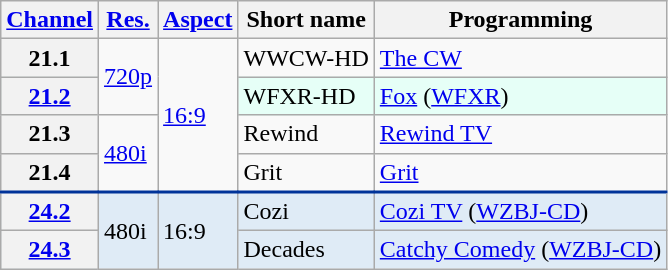<table class="wikitable">
<tr>
<th scope = "col"><a href='#'>Channel</a></th>
<th scope = "col"><a href='#'>Res.</a></th>
<th scope = "col"><a href='#'>Aspect</a></th>
<th scope = "col">Short name</th>
<th scope = "col">Programming</th>
</tr>
<tr>
<th scope = "row">21.1</th>
<td rowspan="2"><a href='#'>720p</a></td>
<td rowspan="4"><a href='#'>16:9</a></td>
<td>WWCW-HD</td>
<td><a href='#'>The CW</a></td>
</tr>
<tr style="background-color: #E6FFF7;">
<th scope = "row"><a href='#'>21.2</a></th>
<td>WFXR-HD</td>
<td><a href='#'>Fox</a> (<a href='#'>WFXR</a>)</td>
</tr>
<tr>
<th scope = "row">21.3</th>
<td rowspan=2><a href='#'>480i</a></td>
<td>Rewind</td>
<td><a href='#'>Rewind TV</a></td>
</tr>
<tr>
<th scope = "row">21.4</th>
<td>Grit</td>
<td><a href='#'>Grit</a></td>
</tr>
<tr style="background-color:#DFEBF6; border-top: 2px solid #003399;">
<th scope = "row"><a href='#'>24.2</a></th>
<td rowspan=2>480i</td>
<td rowspan=2>16:9</td>
<td>Cozi</td>
<td><a href='#'>Cozi TV</a> (<a href='#'>WZBJ-CD</a>)</td>
</tr>
<tr style="background-color:#DFEBF6;">
<th scope = "row"><a href='#'>24.3</a></th>
<td>Decades</td>
<td><a href='#'>Catchy Comedy</a> (<a href='#'>WZBJ-CD</a>)</td>
</tr>
</table>
